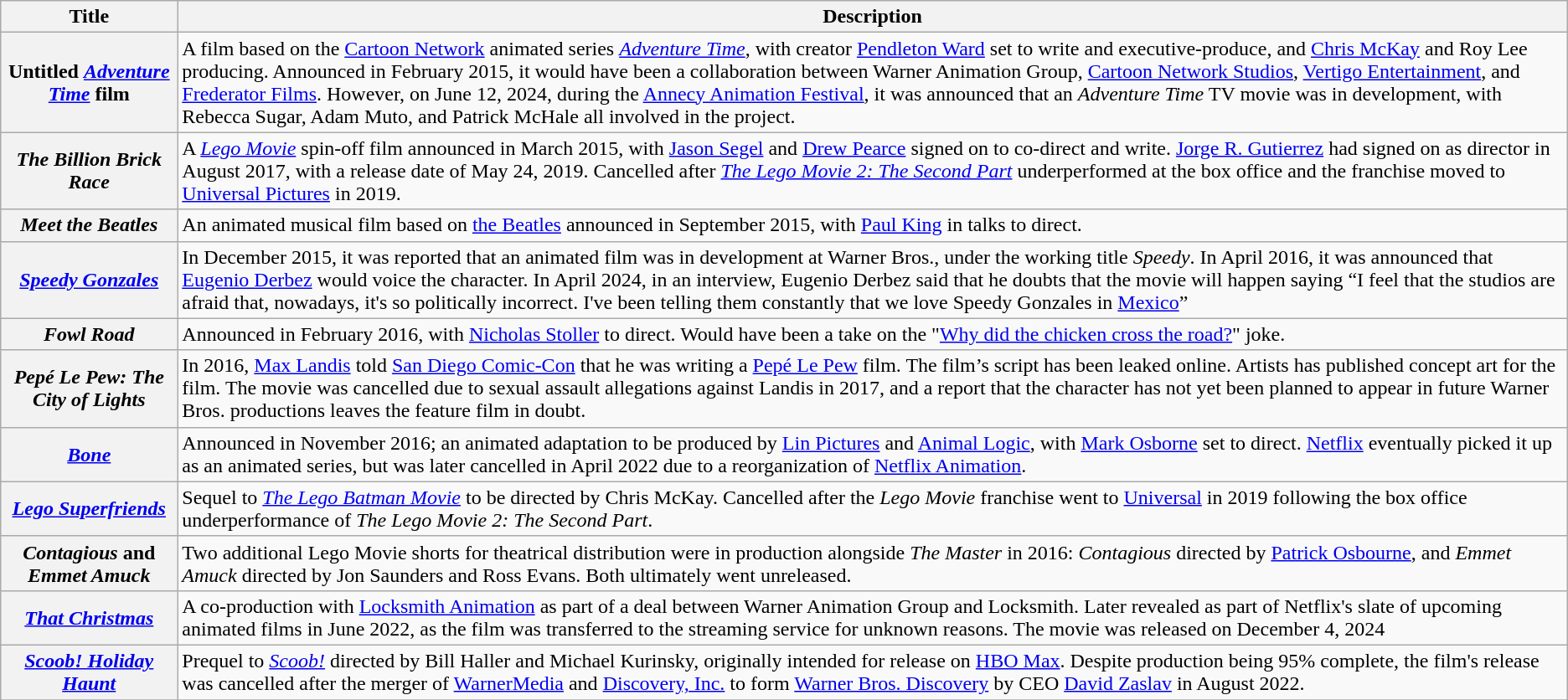<table class="wikitable sortable mw-collapsible plainrowheaders">
<tr>
<th style="width:100pt;">Title</th>
<th>Description</th>
</tr>
<tr>
<th scope="row">Untitled <em><a href='#'>Adventure Time</a></em> film</th>
<td>A film based on the <a href='#'>Cartoon Network</a> animated series <em><a href='#'>Adventure Time</a></em>, with creator <a href='#'>Pendleton Ward</a> set to write and executive-produce, and <a href='#'>Chris McKay</a> and Roy Lee producing. Announced in February 2015, it would have been a collaboration between Warner Animation Group, <a href='#'>Cartoon Network Studios</a>, <a href='#'>Vertigo Entertainment</a>, and <a href='#'>Frederator Films</a>. However, on June 12, 2024, during the <a href='#'>Annecy Animation Festival</a>, it was announced that an <em>Adventure Time</em> TV movie was in development, with Rebecca Sugar, Adam Muto, and Patrick McHale all involved in the project.</td>
</tr>
<tr>
<th scope="row"><em>The Billion Brick Race</em></th>
<td>A <em><a href='#'>Lego Movie</a></em> spin-off film announced in March 2015, with <a href='#'>Jason Segel</a> and <a href='#'>Drew Pearce</a> signed on to co-direct and write. <a href='#'>Jorge R. Gutierrez</a> had signed on as director in August 2017, with a release date of May 24, 2019. Cancelled after <em><a href='#'>The Lego Movie 2: The Second Part</a></em> underperformed at the box office and the franchise moved to <a href='#'>Universal Pictures</a> in 2019.</td>
</tr>
<tr>
<th scope="row"><em>Meet the Beatles</em></th>
<td>An animated musical film based on <a href='#'>the Beatles</a> announced in September 2015, with <a href='#'>Paul King</a> in talks to direct.</td>
</tr>
<tr>
<th scope="row"><em><a href='#'>Speedy Gonzales</a></em></th>
<td>In December 2015, it was reported that an animated film was in development at Warner Bros., under the working title <em>Speedy</em>. In April 2016, it was announced that <a href='#'>Eugenio Derbez</a> would voice the character. In April 2024, in an interview, Eugenio Derbez said that he doubts that the movie will happen saying “I feel that the studios are afraid that, nowadays, it's so politically incorrect. I've been telling them constantly that we love Speedy Gonzales in <a href='#'>Mexico</a>” </td>
</tr>
<tr>
<th scope="row"><em>Fowl Road</em></th>
<td>Announced in February 2016, with <a href='#'>Nicholas Stoller</a> to direct. Would have been a take on the "<a href='#'>Why did the chicken cross the road?</a>" joke.</td>
</tr>
<tr>
<th scope="row"><em>Pepé Le Pew: The City of Lights</em></th>
<td>In 2016, <a href='#'>Max Landis</a> told <a href='#'>San Diego Comic-Con</a> that he was writing a <a href='#'>Pepé Le Pew</a> film. The film’s script has been leaked online. Artists has published concept art for the film. The movie was cancelled due to sexual assault allegations against Landis in 2017, and a report that the character has not yet been planned to appear in future Warner Bros. productions leaves the feature film in doubt.</td>
</tr>
<tr>
<th scope="row"><em><a href='#'>Bone</a></em></th>
<td>Announced in November 2016; an animated adaptation to be produced by <a href='#'>Lin Pictures</a> and <a href='#'>Animal Logic</a>, with <a href='#'>Mark Osborne</a> set to direct. <a href='#'>Netflix</a> eventually picked it up as an animated series, but was later cancelled in April 2022 due to a reorganization of <a href='#'>Netflix Animation</a>.</td>
</tr>
<tr>
<th scope="row"><em><a href='#'>Lego Superfriends</a></em></th>
<td>Sequel to <em><a href='#'>The Lego Batman Movie</a></em> to be directed by Chris McKay. Cancelled after the <em>Lego Movie</em> franchise went to <a href='#'>Universal</a> in 2019 following the box office underperformance of <em>The Lego Movie 2: The Second Part</em>.</td>
</tr>
<tr>
<th scope="row"><em>Contagious</em> and  <em>Emmet Amuck</em></th>
<td>Two additional Lego Movie shorts for theatrical distribution were in production alongside <em>The Master</em> in 2016: <em>Contagious</em> directed by <a href='#'>Patrick Osbourne</a>, and <em>Emmet Amuck</em> directed by Jon Saunders and Ross Evans. Both ultimately went unreleased.</td>
</tr>
<tr>
<th scope="row"><em><a href='#'>That Christmas</a></em></th>
<td>A co-production with <a href='#'>Locksmith Animation</a> as part of a deal between Warner Animation Group and Locksmith. Later revealed as part of Netflix's slate of upcoming animated films in June 2022, as the film was transferred to the streaming service for unknown reasons. The movie was released on December 4, 2024</td>
</tr>
<tr>
<th scope="row"><em><a href='#'>Scoob! Holiday Haunt</a></em></th>
<td>Prequel to <em><a href='#'>Scoob!</a></em> directed by Bill Haller and Michael Kurinsky, originally intended for release on <a href='#'>HBO Max</a>. Despite production being 95% complete, the film's release was cancelled after the merger of <a href='#'>WarnerMedia</a> and <a href='#'>Discovery, Inc.</a> to form <a href='#'>Warner Bros. Discovery</a> by CEO <a href='#'>David Zaslav</a> in August 2022.</td>
</tr>
<tr>
</tr>
</table>
